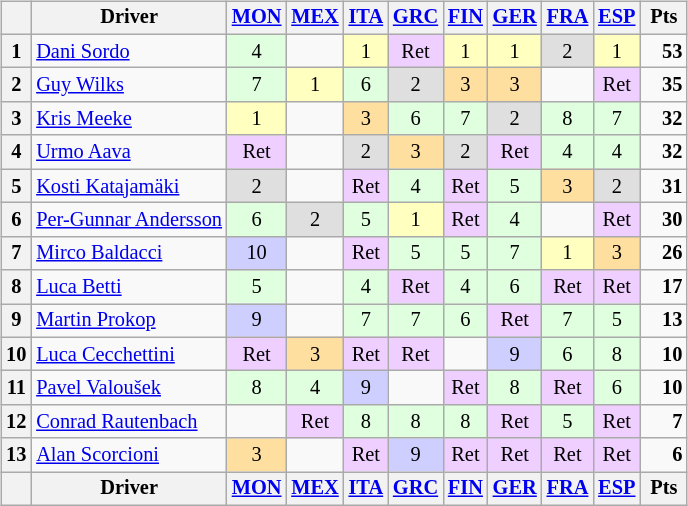<table>
<tr>
<td><br><table class="wikitable" style="font-size: 85%; text-align: center;">
<tr valign="top">
<th valign="middle"></th>
<th valign="middle">Driver</th>
<th><a href='#'>MON</a><br></th>
<th><a href='#'>MEX</a><br></th>
<th><a href='#'>ITA</a><br></th>
<th><a href='#'>GRC</a><br></th>
<th><a href='#'>FIN</a><br></th>
<th><a href='#'>GER</a><br></th>
<th><a href='#'>FRA</a><br></th>
<th><a href='#'>ESP</a><br></th>
<th valign="middle"> Pts </th>
</tr>
<tr>
<th>1</th>
<td align=left> <a href='#'>Dani Sordo</a></td>
<td style="background:#dfffdf;">4</td>
<td></td>
<td style="background:#ffffbf;">1</td>
<td style="background:#efcfff;">Ret</td>
<td style="background:#ffffbf;">1</td>
<td style="background:#ffffbf;">1</td>
<td style="background:#dfdfdf;">2</td>
<td style="background:#ffffbf;">1</td>
<td align="right"><strong>53</strong></td>
</tr>
<tr>
<th>2</th>
<td align=left> <a href='#'>Guy Wilks</a></td>
<td style="background:#dfffdf;">7</td>
<td style="background:#ffffbf;">1</td>
<td style="background:#dfffdf;">6</td>
<td style="background:#dfdfdf;">2</td>
<td style="background:#ffdf9f;">3</td>
<td style="background:#ffdf9f;">3</td>
<td></td>
<td style="background:#efcfff;">Ret</td>
<td align="right"><strong>35</strong></td>
</tr>
<tr>
<th>3</th>
<td align=left> <a href='#'>Kris Meeke</a></td>
<td style="background:#ffffbf;">1</td>
<td></td>
<td style="background:#ffdf9f;">3</td>
<td style="background:#dfffdf;">6</td>
<td style="background:#dfffdf;">7</td>
<td style="background:#dfdfdf;">2</td>
<td style="background:#dfffdf;">8</td>
<td style="background:#dfffdf;">7</td>
<td align="right"><strong>32</strong></td>
</tr>
<tr>
<th>4</th>
<td align=left> <a href='#'>Urmo Aava</a></td>
<td style="background:#efcfff;">Ret</td>
<td></td>
<td style="background:#dfdfdf;">2</td>
<td style="background:#ffdf9f;">3</td>
<td style="background:#dfdfdf;">2</td>
<td style="background:#efcfff;">Ret</td>
<td style="background:#dfffdf;">4</td>
<td style="background:#dfffdf;">4</td>
<td align="right"><strong>32</strong></td>
</tr>
<tr>
<th>5</th>
<td align=left> <a href='#'>Kosti Katajamäki</a></td>
<td style="background:#dfdfdf;">2</td>
<td></td>
<td style="background:#efcfff;">Ret</td>
<td style="background:#dfffdf;">4</td>
<td style="background:#efcfff;">Ret</td>
<td style="background:#dfffdf;">5</td>
<td style="background:#ffdf9f;">3</td>
<td style="background:#dfdfdf;">2</td>
<td align="right"><strong>31</strong></td>
</tr>
<tr>
<th>6</th>
<td align=left nowrap> <a href='#'>Per-Gunnar Andersson</a></td>
<td style="background:#dfffdf;">6</td>
<td style="background:#dfdfdf;">2</td>
<td style="background:#dfffdf;">5</td>
<td style="background:#ffffbf;">1</td>
<td style="background:#efcfff;">Ret</td>
<td style="background:#dfffdf;">4</td>
<td></td>
<td style="background:#efcfff;">Ret</td>
<td align="right"><strong>30</strong></td>
</tr>
<tr>
<th>7</th>
<td align=left> <a href='#'>Mirco Baldacci</a></td>
<td style="background:#cfcfff;">10</td>
<td></td>
<td style="background:#efcfff;">Ret</td>
<td style="background:#dfffdf;">5</td>
<td style="background:#dfffdf;">5</td>
<td style="background:#dfffdf;">7</td>
<td style="background:#ffffbf;">1</td>
<td style="background:#ffdf9f;">3</td>
<td align="right"><strong>26</strong></td>
</tr>
<tr>
<th>8</th>
<td align=left> <a href='#'>Luca Betti</a></td>
<td style="background:#dfffdf;">5</td>
<td></td>
<td style="background:#dfffdf;">4</td>
<td style="background:#efcfff;">Ret</td>
<td style="background:#dfffdf;">4</td>
<td style="background:#dfffdf;">6</td>
<td style="background:#efcfff;">Ret</td>
<td style="background:#efcfff;">Ret</td>
<td align="right"><strong>17</strong></td>
</tr>
<tr>
<th>9</th>
<td align=left> <a href='#'>Martin Prokop</a></td>
<td style="background:#cfcfff;">9</td>
<td></td>
<td style="background:#dfffdf;">7</td>
<td style="background:#dfffdf;">7</td>
<td style="background:#dfffdf;">6</td>
<td style="background:#efcfff;">Ret</td>
<td style="background:#dfffdf;">7</td>
<td style="background:#dfffdf;">5</td>
<td align="right"><strong>13</strong></td>
</tr>
<tr>
<th>10</th>
<td align=left> <a href='#'>Luca Cecchettini</a></td>
<td style="background:#efcfff;">Ret</td>
<td style="background:#ffdf9f;">3</td>
<td style="background:#efcfff;">Ret</td>
<td style="background:#efcfff;">Ret</td>
<td></td>
<td style="background:#cfcfff;">9</td>
<td style="background:#dfffdf;">6</td>
<td style="background:#dfffdf;">8</td>
<td align="right"><strong>10</strong></td>
</tr>
<tr>
<th>11</th>
<td align=left> <a href='#'>Pavel Valoušek</a></td>
<td style="background:#dfffdf;">8</td>
<td style="background:#dfffdf;">4</td>
<td style="background:#cfcfff;">9</td>
<td></td>
<td style="background:#efcfff;">Ret</td>
<td style="background:#dfffdf;">8</td>
<td style="background:#efcfff;">Ret</td>
<td style="background:#dfffdf;">6</td>
<td align="right"><strong>10</strong></td>
</tr>
<tr>
<th>12</th>
<td align=left> <a href='#'>Conrad Rautenbach</a></td>
<td></td>
<td style="background:#efcfff;">Ret</td>
<td style="background:#dfffdf;">8</td>
<td style="background:#dfffdf;">8</td>
<td style="background:#dfffdf;">8</td>
<td style="background:#efcfff;">Ret</td>
<td style="background:#dfffdf;">5</td>
<td style="background:#efcfff;">Ret</td>
<td align="right"><strong>7</strong></td>
</tr>
<tr>
<th>13</th>
<td align=left> <a href='#'>Alan Scorcioni</a></td>
<td style="background:#ffdf9f;">3</td>
<td></td>
<td style="background:#efcfff;">Ret</td>
<td style="background:#cfcfff;">9</td>
<td style="background:#efcfff;">Ret</td>
<td style="background:#efcfff;">Ret</td>
<td style="background:#efcfff;">Ret</td>
<td style="background:#efcfff;">Ret</td>
<td align="right"><strong>6</strong></td>
</tr>
<tr valign="top">
<th valign="middle"></th>
<th valign="middle">Driver</th>
<th><a href='#'>MON</a><br></th>
<th><a href='#'>MEX</a><br></th>
<th><a href='#'>ITA</a><br></th>
<th><a href='#'>GRC</a><br></th>
<th><a href='#'>FIN</a><br></th>
<th><a href='#'>GER</a><br></th>
<th><a href='#'>FRA</a><br></th>
<th><a href='#'>ESP</a><br></th>
<th valign="middle"> Pts </th>
</tr>
</table>
</td>
<td valign="top"><br></td>
</tr>
</table>
